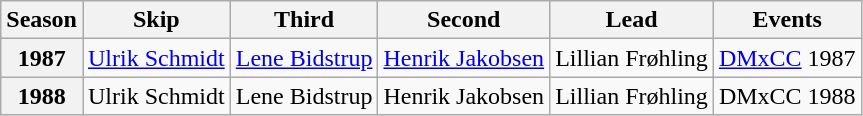<table class="wikitable">
<tr>
<th scope="col">Season</th>
<th scope="col">Skip</th>
<th scope="col">Third</th>
<th scope="col">Second</th>
<th scope="col">Lead</th>
<th scope="col">Events</th>
</tr>
<tr>
<th scope="row">1987</th>
<td><a href='#'>Ulrik Schmidt</a></td>
<td><a href='#'>Lene Bidstrup</a></td>
<td><a href='#'>Henrik Jakobsen</a></td>
<td>Lillian Frøhling</td>
<td><a href='#'>DMxCC</a> 1987 </td>
</tr>
<tr>
<th scope="row">1988</th>
<td>Ulrik Schmidt</td>
<td>Lene Bidstrup</td>
<td>Henrik Jakobsen</td>
<td>Lillian Frøhling</td>
<td>DMxCC 1988 </td>
</tr>
</table>
